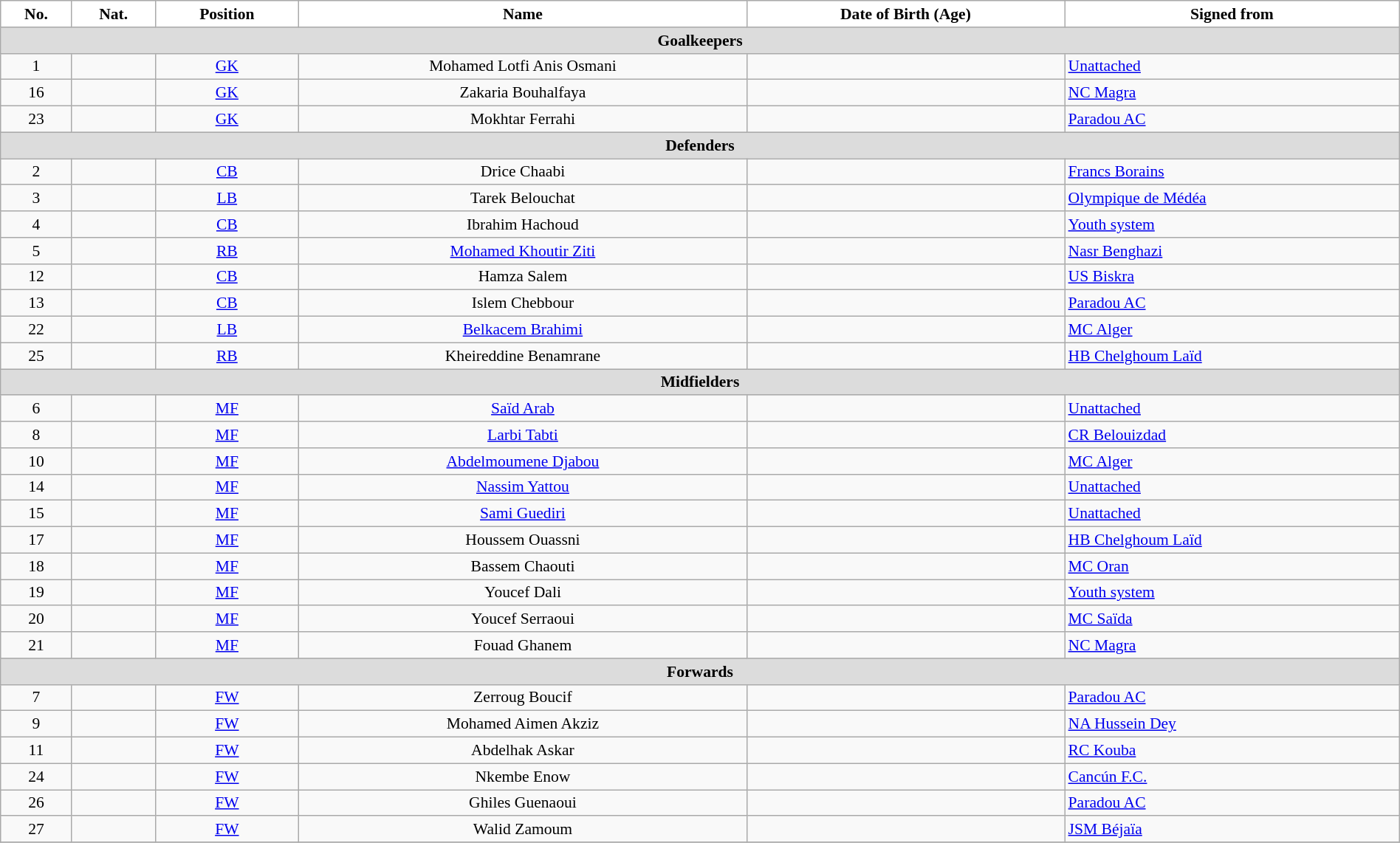<table class="wikitable" style="text-align:center; font-size:90%; width:100%">
<tr>
<th style="background:white; color:black; text-align:center;">No.</th>
<th style="background:white; color:black; text-align:center;">Nat.</th>
<th style="background:white; color:black; text-align:center;">Position</th>
<th style="background:white; color:black; text-align:center;">Name</th>
<th style="background:white; color:black; text-align:center;">Date of Birth (Age)</th>
<th style="background:white; color:black; text-align:center;">Signed from</th>
</tr>
<tr>
<th colspan=10 style="background:#DCDCDC; text-align:center;">Goalkeepers</th>
</tr>
<tr>
<td>1</td>
<td></td>
<td><a href='#'>GK</a></td>
<td>Mohamed Lotfi Anis Osmani</td>
<td></td>
<td style="text-align:left"><a href='#'>Unattached</a></td>
</tr>
<tr>
<td>16</td>
<td></td>
<td><a href='#'>GK</a></td>
<td>Zakaria Bouhalfaya</td>
<td></td>
<td style="text-align:left"> <a href='#'>NC Magra</a></td>
</tr>
<tr>
<td>23</td>
<td></td>
<td><a href='#'>GK</a></td>
<td>Mokhtar Ferrahi</td>
<td></td>
<td style="text-align:left"> <a href='#'>Paradou AC</a></td>
</tr>
<tr>
<th colspan=10 style="background:#DCDCDC; text-align:center;">Defenders</th>
</tr>
<tr>
<td>2</td>
<td></td>
<td><a href='#'>CB</a></td>
<td>Drice Chaabi</td>
<td></td>
<td style="text-align:left"> <a href='#'>Francs Borains</a></td>
</tr>
<tr>
<td>3</td>
<td></td>
<td><a href='#'>LB</a></td>
<td>Tarek Belouchat</td>
<td></td>
<td style="text-align:left"> <a href='#'>Olympique de Médéa</a></td>
</tr>
<tr>
<td>4</td>
<td></td>
<td><a href='#'>CB</a></td>
<td>Ibrahim Hachoud</td>
<td></td>
<td style="text-align:left"> <a href='#'>Youth system</a></td>
</tr>
<tr>
<td>5</td>
<td></td>
<td><a href='#'>RB</a></td>
<td><a href='#'>Mohamed Khoutir Ziti</a></td>
<td></td>
<td style="text-align:left"> <a href='#'>Nasr Benghazi</a></td>
</tr>
<tr>
<td>12</td>
<td></td>
<td><a href='#'>CB</a></td>
<td>Hamza Salem</td>
<td></td>
<td style="text-align:left"> <a href='#'>US Biskra</a></td>
</tr>
<tr>
<td>13</td>
<td></td>
<td><a href='#'>CB</a></td>
<td>Islem Chebbour</td>
<td></td>
<td style="text-align:left"> <a href='#'>Paradou AC</a></td>
</tr>
<tr>
<td>22</td>
<td></td>
<td><a href='#'>LB</a></td>
<td><a href='#'>Belkacem Brahimi</a></td>
<td></td>
<td style="text-align:left"> <a href='#'>MC Alger</a></td>
</tr>
<tr>
<td>25</td>
<td></td>
<td><a href='#'>RB</a></td>
<td>Kheireddine Benamrane</td>
<td></td>
<td style="text-align:left"> <a href='#'>HB Chelghoum Laïd</a></td>
</tr>
<tr>
<th colspan=10 style="background:#DCDCDC; text-align:center;">Midfielders</th>
</tr>
<tr>
<td>6</td>
<td></td>
<td><a href='#'>MF</a></td>
<td><a href='#'>Saïd Arab</a></td>
<td></td>
<td style="text-align:left"><a href='#'>Unattached</a></td>
</tr>
<tr>
<td>8</td>
<td></td>
<td><a href='#'>MF</a></td>
<td><a href='#'>Larbi Tabti</a></td>
<td></td>
<td style="text-align:left"> <a href='#'>CR Belouizdad</a></td>
</tr>
<tr>
<td>10</td>
<td></td>
<td><a href='#'>MF</a></td>
<td><a href='#'>Abdelmoumene Djabou</a></td>
<td></td>
<td style="text-align:left"> <a href='#'>MC Alger</a></td>
</tr>
<tr>
<td>14</td>
<td></td>
<td><a href='#'>MF</a></td>
<td><a href='#'>Nassim Yattou</a></td>
<td></td>
<td style="text-align:left"><a href='#'>Unattached</a></td>
</tr>
<tr>
<td>15</td>
<td></td>
<td><a href='#'>MF</a></td>
<td><a href='#'>Sami Guediri</a></td>
<td></td>
<td style="text-align:left"><a href='#'>Unattached</a></td>
</tr>
<tr>
<td>17</td>
<td></td>
<td><a href='#'>MF</a></td>
<td>Houssem Ouassni</td>
<td></td>
<td style="text-align:left"> <a href='#'>HB Chelghoum Laïd</a></td>
</tr>
<tr>
<td>18</td>
<td></td>
<td><a href='#'>MF</a></td>
<td>Bassem Chaouti</td>
<td></td>
<td style="text-align:left"> <a href='#'>MC Oran</a></td>
</tr>
<tr>
<td>19</td>
<td></td>
<td><a href='#'>MF</a></td>
<td>Youcef Dali</td>
<td></td>
<td style="text-align:left"> <a href='#'>Youth system</a></td>
</tr>
<tr>
<td>20</td>
<td></td>
<td><a href='#'>MF</a></td>
<td>Youcef Serraoui</td>
<td></td>
<td style="text-align:left"> <a href='#'>MC Saïda</a></td>
</tr>
<tr>
<td>21</td>
<td></td>
<td><a href='#'>MF</a></td>
<td>Fouad Ghanem</td>
<td></td>
<td style="text-align:left"> <a href='#'>NC Magra</a></td>
</tr>
<tr>
<th colspan=10 style="background:#DCDCDC; text-align:center;">Forwards</th>
</tr>
<tr>
<td>7</td>
<td></td>
<td><a href='#'>FW</a></td>
<td>Zerroug Boucif</td>
<td></td>
<td style="text-align:left"> <a href='#'>Paradou AC</a></td>
</tr>
<tr>
<td>9</td>
<td></td>
<td><a href='#'>FW</a></td>
<td>Mohamed Aimen Akziz</td>
<td></td>
<td style="text-align:left"> <a href='#'>NA Hussein Dey</a></td>
</tr>
<tr>
<td>11</td>
<td></td>
<td><a href='#'>FW</a></td>
<td>Abdelhak Askar</td>
<td></td>
<td style="text-align:left"> <a href='#'>RC Kouba</a></td>
</tr>
<tr>
<td>24</td>
<td></td>
<td><a href='#'>FW</a></td>
<td>Nkembe Enow</td>
<td></td>
<td style="text-align:left"> <a href='#'>Cancún F.C.</a></td>
</tr>
<tr>
<td>26</td>
<td></td>
<td><a href='#'>FW</a></td>
<td>Ghiles Guenaoui</td>
<td></td>
<td style="text-align:left"> <a href='#'>Paradou AC</a></td>
</tr>
<tr>
<td>27</td>
<td></td>
<td><a href='#'>FW</a></td>
<td>Walid Zamoum</td>
<td></td>
<td style="text-align:left"> <a href='#'>JSM Béjaïa</a></td>
</tr>
<tr>
</tr>
</table>
